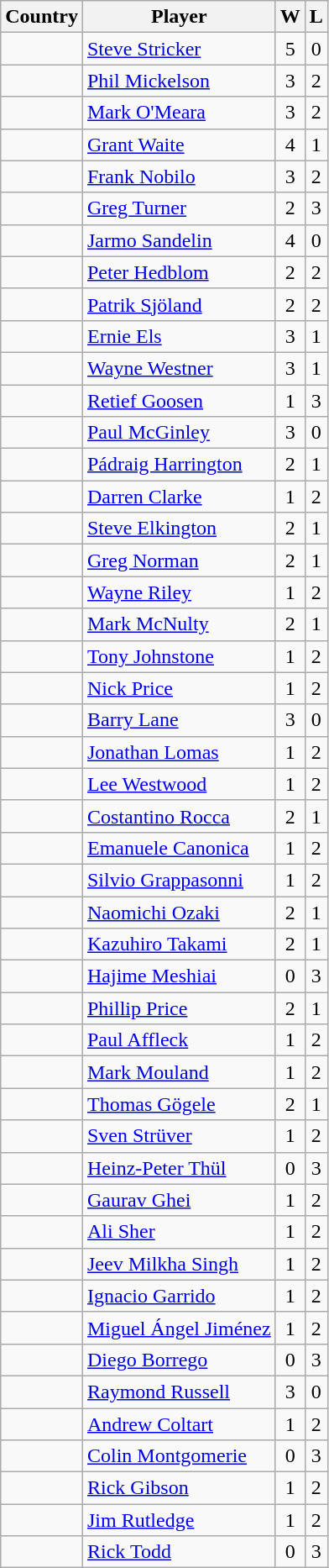<table class="wikitable sortable">
<tr>
<th>Country</th>
<th>Player</th>
<th>W</th>
<th>L</th>
</tr>
<tr>
<td></td>
<td><a href='#'>Steve Stricker</a></td>
<td align=center>5</td>
<td align=center>0</td>
</tr>
<tr>
<td></td>
<td><a href='#'>Phil Mickelson</a></td>
<td align=center>3</td>
<td align=center>2</td>
</tr>
<tr>
<td></td>
<td><a href='#'>Mark O'Meara</a></td>
<td align=center>3</td>
<td align=center>2</td>
</tr>
<tr>
<td></td>
<td><a href='#'>Grant Waite</a></td>
<td align=center>4</td>
<td align=center>1</td>
</tr>
<tr>
<td></td>
<td><a href='#'>Frank Nobilo</a></td>
<td align=center>3</td>
<td align=center>2</td>
</tr>
<tr>
<td></td>
<td><a href='#'>Greg Turner</a></td>
<td align=center>2</td>
<td align=center>3</td>
</tr>
<tr>
<td></td>
<td><a href='#'>Jarmo Sandelin</a></td>
<td align=center>4</td>
<td align=center>0</td>
</tr>
<tr>
<td></td>
<td><a href='#'>Peter Hedblom</a></td>
<td align=center>2</td>
<td align=center>2</td>
</tr>
<tr>
<td></td>
<td><a href='#'>Patrik Sjöland</a></td>
<td align=center>2</td>
<td align=center>2</td>
</tr>
<tr>
<td></td>
<td><a href='#'>Ernie Els</a></td>
<td align=center>3</td>
<td align=center>1</td>
</tr>
<tr>
<td></td>
<td><a href='#'>Wayne Westner</a></td>
<td align=center>3</td>
<td align=center>1</td>
</tr>
<tr>
<td></td>
<td><a href='#'>Retief Goosen</a></td>
<td align=center>1</td>
<td align=center>3</td>
</tr>
<tr>
<td></td>
<td><a href='#'>Paul McGinley</a></td>
<td align=center>3</td>
<td align=center>0</td>
</tr>
<tr>
<td></td>
<td><a href='#'>Pádraig Harrington</a></td>
<td align=center>2</td>
<td align=center>1</td>
</tr>
<tr>
<td></td>
<td><a href='#'>Darren Clarke</a></td>
<td align=center>1</td>
<td align=center>2</td>
</tr>
<tr>
<td></td>
<td><a href='#'>Steve Elkington</a></td>
<td align=center>2</td>
<td align=center>1</td>
</tr>
<tr>
<td></td>
<td><a href='#'>Greg Norman</a></td>
<td align=center>2</td>
<td align=center>1</td>
</tr>
<tr>
<td></td>
<td><a href='#'>Wayne Riley</a></td>
<td align=center>1</td>
<td align=center>2</td>
</tr>
<tr>
<td></td>
<td><a href='#'>Mark McNulty</a></td>
<td align=center>2</td>
<td align=center>1</td>
</tr>
<tr>
<td></td>
<td><a href='#'>Tony Johnstone</a></td>
<td align=center>1</td>
<td align=center>2</td>
</tr>
<tr>
<td></td>
<td><a href='#'>Nick Price</a></td>
<td align=center>1</td>
<td align=center>2</td>
</tr>
<tr>
<td></td>
<td><a href='#'>Barry Lane</a></td>
<td align=center>3</td>
<td align=center>0</td>
</tr>
<tr>
<td></td>
<td><a href='#'>Jonathan Lomas</a></td>
<td align=center>1</td>
<td align=center>2</td>
</tr>
<tr>
<td></td>
<td><a href='#'>Lee Westwood</a></td>
<td align=center>1</td>
<td align=center>2</td>
</tr>
<tr>
<td></td>
<td><a href='#'>Costantino Rocca</a></td>
<td align=center>2</td>
<td align=center>1</td>
</tr>
<tr>
<td></td>
<td><a href='#'>Emanuele Canonica</a></td>
<td align=center>1</td>
<td align=center>2</td>
</tr>
<tr>
<td></td>
<td><a href='#'>Silvio Grappasonni</a></td>
<td align=center>1</td>
<td align=center>2</td>
</tr>
<tr>
<td></td>
<td><a href='#'>Naomichi Ozaki</a></td>
<td align=center>2</td>
<td align=center>1</td>
</tr>
<tr>
<td></td>
<td><a href='#'>Kazuhiro Takami</a></td>
<td align=center>2</td>
<td align=center>1</td>
</tr>
<tr>
<td></td>
<td><a href='#'>Hajime Meshiai</a></td>
<td align=center>0</td>
<td align=center>3</td>
</tr>
<tr>
<td></td>
<td><a href='#'>Phillip Price</a></td>
<td align=center>2</td>
<td align=center>1</td>
</tr>
<tr>
<td></td>
<td><a href='#'>Paul Affleck</a></td>
<td align=center>1</td>
<td align=center>2</td>
</tr>
<tr>
<td></td>
<td><a href='#'>Mark Mouland</a></td>
<td align=center>1</td>
<td align=center>2</td>
</tr>
<tr>
<td></td>
<td><a href='#'>Thomas Gögele</a></td>
<td align=center>2</td>
<td align=center>1</td>
</tr>
<tr>
<td></td>
<td><a href='#'>Sven Strüver</a></td>
<td align=center>1</td>
<td align=center>2</td>
</tr>
<tr>
<td></td>
<td><a href='#'>Heinz-Peter Thül</a></td>
<td align=center>0</td>
<td align=center>3</td>
</tr>
<tr>
<td></td>
<td><a href='#'>Gaurav Ghei</a></td>
<td align=center>1</td>
<td align=center>2</td>
</tr>
<tr>
<td></td>
<td><a href='#'>Ali Sher</a></td>
<td align=center>1</td>
<td align=center>2</td>
</tr>
<tr>
<td></td>
<td><a href='#'>Jeev Milkha Singh</a></td>
<td align=center>1</td>
<td align=center>2</td>
</tr>
<tr>
<td></td>
<td><a href='#'>Ignacio Garrido</a></td>
<td align=center>1</td>
<td align=center>2</td>
</tr>
<tr>
<td></td>
<td><a href='#'>Miguel Ángel Jiménez</a></td>
<td align=center>1</td>
<td align=center>2</td>
</tr>
<tr>
<td></td>
<td><a href='#'>Diego Borrego</a></td>
<td align=center>0</td>
<td align=center>3</td>
</tr>
<tr>
<td></td>
<td><a href='#'>Raymond Russell</a></td>
<td align=center>3</td>
<td align=center>0</td>
</tr>
<tr>
<td></td>
<td><a href='#'>Andrew Coltart</a></td>
<td align=center>1</td>
<td align=center>2</td>
</tr>
<tr>
<td></td>
<td><a href='#'>Colin Montgomerie</a></td>
<td align=center>0</td>
<td align=center>3</td>
</tr>
<tr>
<td></td>
<td><a href='#'>Rick Gibson</a></td>
<td align=center>1</td>
<td align=center>2</td>
</tr>
<tr>
<td></td>
<td><a href='#'>Jim Rutledge</a></td>
<td align=center>1</td>
<td align=center>2</td>
</tr>
<tr>
<td></td>
<td><a href='#'>Rick Todd</a></td>
<td align=center>0</td>
<td align=center>3</td>
</tr>
</table>
